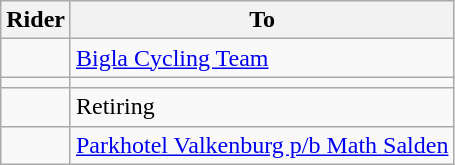<table class="wikitable sortable">
<tr>
<th>Rider</th>
<th>To</th>
</tr>
<tr>
<td></td>
<td><a href='#'>Bigla Cycling Team</a></td>
</tr>
<tr>
<td></td>
<td></td>
</tr>
<tr>
<td></td>
<td>Retiring</td>
</tr>
<tr>
<td></td>
<td><a href='#'>Parkhotel Valkenburg p/b Math Salden</a></td>
</tr>
</table>
